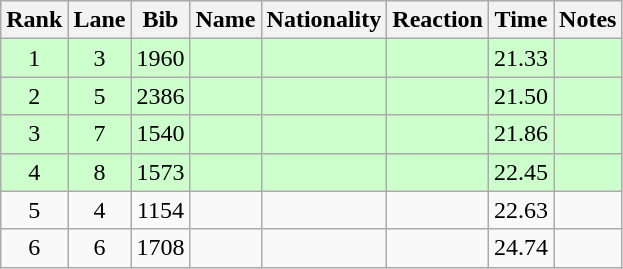<table class="wikitable sortable" style="text-align:center">
<tr>
<th>Rank</th>
<th>Lane</th>
<th>Bib</th>
<th>Name</th>
<th>Nationality</th>
<th>Reaction</th>
<th>Time</th>
<th>Notes</th>
</tr>
<tr bgcolor=ccffcc>
<td>1</td>
<td>3</td>
<td>1960</td>
<td align=left></td>
<td align=left></td>
<td></td>
<td>21.33</td>
<td><strong></strong></td>
</tr>
<tr bgcolor=ccffcc>
<td>2</td>
<td>5</td>
<td>2386</td>
<td align=left></td>
<td align=left></td>
<td></td>
<td>21.50</td>
<td><strong></strong></td>
</tr>
<tr bgcolor=ccffcc>
<td>3</td>
<td>7</td>
<td>1540</td>
<td align=left></td>
<td align=left></td>
<td></td>
<td>21.86</td>
<td><strong></strong></td>
</tr>
<tr bgcolor=ccffcc>
<td>4</td>
<td>8</td>
<td>1573</td>
<td align=left></td>
<td align=left></td>
<td></td>
<td>22.45</td>
<td><strong></strong></td>
</tr>
<tr>
<td>5</td>
<td>4</td>
<td>1154</td>
<td align=left></td>
<td align=left></td>
<td></td>
<td>22.63</td>
<td></td>
</tr>
<tr>
<td>6</td>
<td>6</td>
<td>1708</td>
<td align=left></td>
<td align=left></td>
<td></td>
<td>24.74</td>
<td></td>
</tr>
</table>
